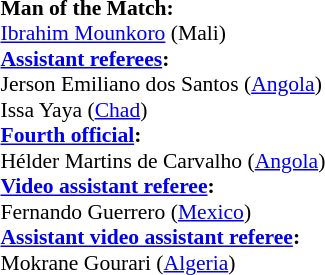<table style="width:100%; font-size:90%;">
<tr>
<td><br><strong>Man of the Match:</strong>
<br><a href='#'>Ibrahim Mounkoro</a> (Mali)<br><strong><a href='#'>Assistant referees</a>:</strong>
<br>Jerson Emiliano dos Santos (<a href='#'>Angola</a>)
<br>Issa Yaya (<a href='#'>Chad</a>)
<br><strong><a href='#'>Fourth official</a>:</strong>
<br>Hélder Martins de Carvalho (<a href='#'>Angola</a>)
<br><strong><a href='#'>Video assistant referee</a>:</strong>
<br>Fernando Guerrero (<a href='#'>Mexico</a>)
<br><strong><a href='#'>Assistant video assistant referee</a>:</strong>
<br>Mokrane Gourari (<a href='#'>Algeria</a>)</td>
</tr>
</table>
